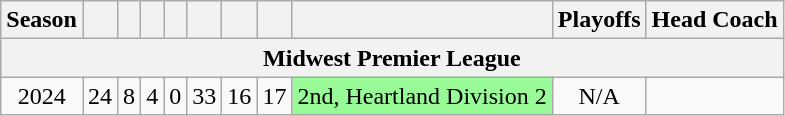<table class="wikitable" style="text-align: center">
<tr>
<th>Season</th>
<th></th>
<th></th>
<th></th>
<th></th>
<th></th>
<th></th>
<th></th>
<th></th>
<th>Playoffs</th>
<th>Head Coach</th>
</tr>
<tr>
<th colspan="11">Midwest Premier League</th>
</tr>
<tr>
<td>2024</td>
<td>24</td>
<td>8</td>
<td>4</td>
<td>0</td>
<td>33</td>
<td>16</td>
<td>17</td>
<td bgcolor=palegreen>2nd, Heartland Division 2</td>
<td>N/A</td>
<td></td>
</tr>
</table>
